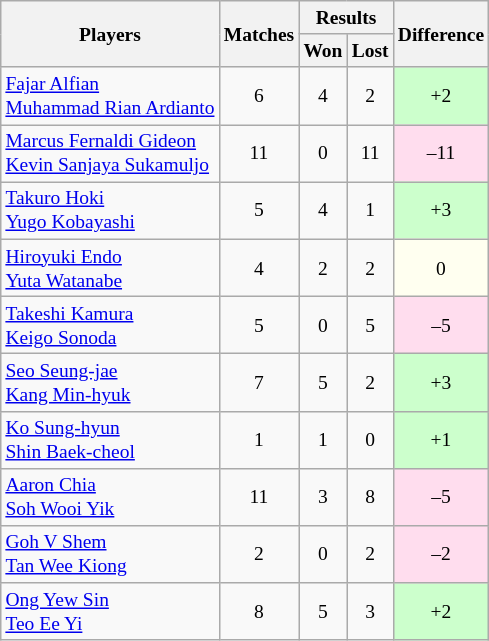<table class=wikitable style="text-align:center; font-size:small">
<tr>
<th rowspan="2">Players</th>
<th rowspan="2">Matches</th>
<th colspan="2">Results</th>
<th rowspan="2">Difference</th>
</tr>
<tr>
<th>Won</th>
<th>Lost</th>
</tr>
<tr>
<td align="left"> <a href='#'>Fajar Alfian</a><br>  <a href='#'>Muhammad Rian Ardianto</a></td>
<td>6</td>
<td>4</td>
<td>2</td>
<td bgcolor="#ccffcc">+2</td>
</tr>
<tr>
<td align="left"> <a href='#'>Marcus Fernaldi Gideon</a><br>  <a href='#'>Kevin Sanjaya Sukamuljo</a></td>
<td>11</td>
<td>0</td>
<td>11</td>
<td bgcolor="#ffddee">–11</td>
</tr>
<tr>
<td align="left"> <a href='#'>Takuro Hoki</a><br>  <a href='#'>Yugo Kobayashi</a></td>
<td>5</td>
<td>4</td>
<td>1</td>
<td bgcolor="#ccffcc">+3</td>
</tr>
<tr>
<td align="left"> <a href='#'>Hiroyuki Endo</a><br>  <a href='#'>Yuta Watanabe</a></td>
<td>4</td>
<td>2</td>
<td>2</td>
<td bgcolor="#fffff0">0</td>
</tr>
<tr>
<td align="left"> <a href='#'>Takeshi Kamura</a><br>  <a href='#'>Keigo Sonoda</a></td>
<td>5</td>
<td>0</td>
<td>5</td>
<td bgcolor="#ffddee">–5</td>
</tr>
<tr>
<td align="left"> <a href='#'>Seo Seung-jae</a><br>  <a href='#'>Kang Min-hyuk</a></td>
<td>7</td>
<td>5</td>
<td>2</td>
<td bgcolor="#ccffcc">+3</td>
</tr>
<tr>
<td align="left"> <a href='#'>Ko Sung-hyun</a><br>  <a href='#'>Shin Baek-cheol</a></td>
<td>1</td>
<td>1</td>
<td>0</td>
<td bgcolor="#ccffcc">+1</td>
</tr>
<tr>
<td align="left"> <a href='#'>Aaron Chia</a><br>  <a href='#'>Soh Wooi Yik</a></td>
<td>11</td>
<td>3</td>
<td>8</td>
<td bgcolor="#ffddee">–5</td>
</tr>
<tr>
<td align="left"> <a href='#'>Goh V Shem</a><br>  <a href='#'>Tan Wee Kiong</a></td>
<td>2</td>
<td>0</td>
<td>2</td>
<td bgcolor="#ffddee">–2</td>
</tr>
<tr>
<td align="left"> <a href='#'>Ong Yew Sin</a><br>  <a href='#'>Teo Ee Yi</a></td>
<td>8</td>
<td>5</td>
<td>3</td>
<td bgcolor="#ccffcc">+2</td>
</tr>
</table>
